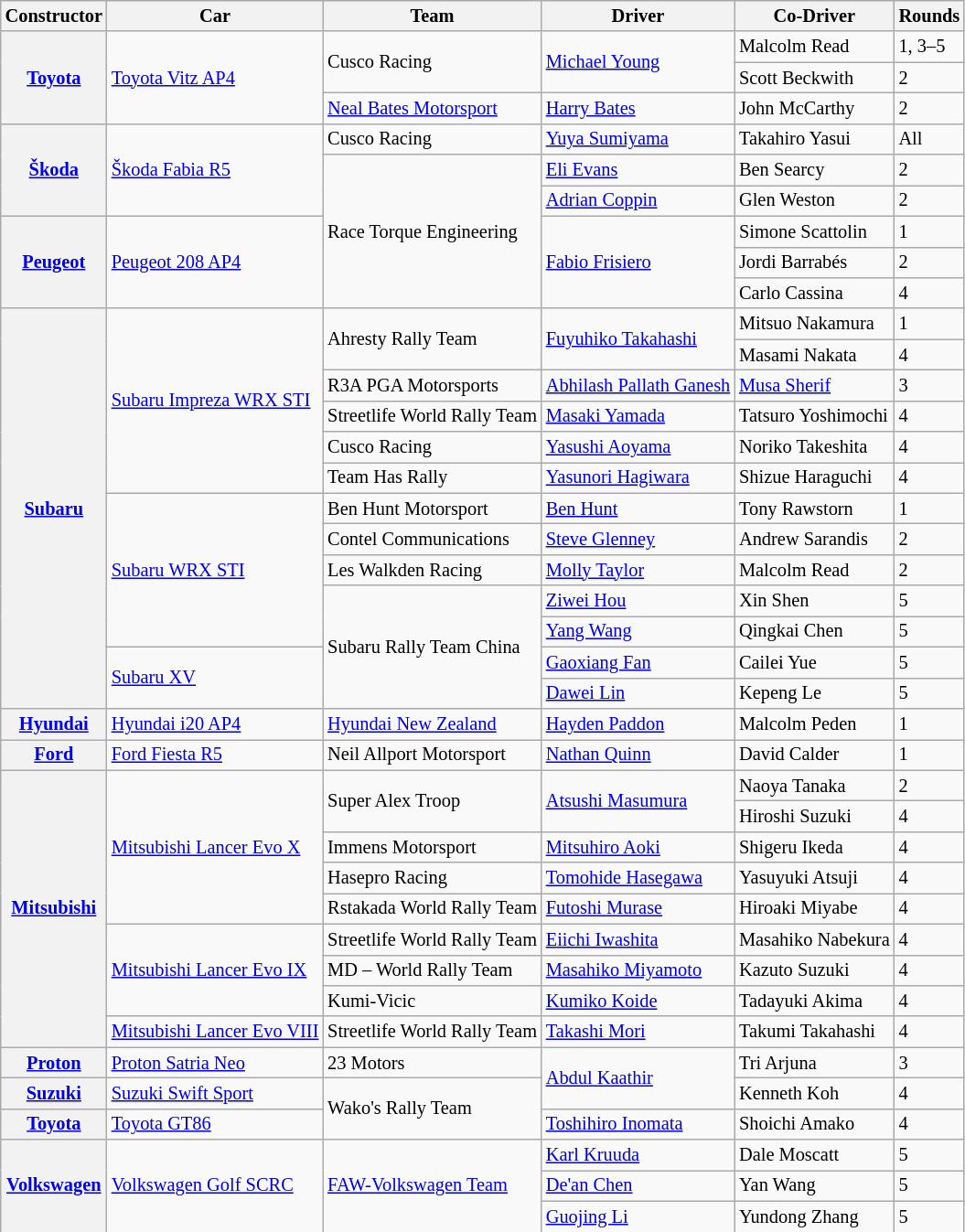<table class="wikitable" style="font-size: 85%">
<tr>
<th>Constructor</th>
<th>Car</th>
<th>Team</th>
<th>Driver</th>
<th>Co-Driver</th>
<th>Rounds</th>
</tr>
<tr>
<th rowspan="3"><a href='#'>Toyota</a></th>
<td rowspan="3"><a href='#'>Toyota Vitz AP4</a></td>
<td rowspan="2"> Cusco Racing</td>
<td rowspan="2"> <a href='#'>Michael Young</a></td>
<td> Malcolm Read</td>
<td>1, 3–5</td>
</tr>
<tr>
<td> Scott Beckwith</td>
<td>2</td>
</tr>
<tr>
<td> <a href='#'>Neal Bates Motorsport</a></td>
<td> <a href='#'>Harry Bates</a></td>
<td> John McCarthy</td>
<td>2</td>
</tr>
<tr>
<th rowspan="3"><a href='#'>Škoda</a></th>
<td rowspan="3"><a href='#'>Škoda Fabia R5</a></td>
<td> Cusco Racing</td>
<td> <a href='#'>Yuya Sumiyama</a></td>
<td> Takahiro Yasui</td>
<td>All</td>
</tr>
<tr>
<td rowspan="5"> Race Torque Engineering</td>
<td> <a href='#'>Eli Evans</a></td>
<td> Ben Searcy</td>
<td>2</td>
</tr>
<tr>
<td> <a href='#'>Adrian Coppin</a></td>
<td> Glen Weston</td>
<td>2</td>
</tr>
<tr>
<th rowspan="3"><a href='#'>Peugeot</a></th>
<td rowspan="3"><a href='#'>Peugeot 208 AP4</a></td>
<td rowspan="3"> <a href='#'>Fabio Frisiero</a></td>
<td> Simone Scattolin</td>
<td>1</td>
</tr>
<tr>
<td> Jordi Barrabés</td>
<td>2</td>
</tr>
<tr>
<td> Carlo Cassina</td>
<td>4</td>
</tr>
<tr>
<th rowspan="13"><a href='#'>Subaru</a></th>
<td rowspan="6"><a href='#'>Subaru Impreza WRX STI</a></td>
<td rowspan="2"> Ahresty Rally Team</td>
<td rowspan="2"> <a href='#'>Fuyuhiko Takahashi</a></td>
<td> Mitsuo Nakamura</td>
<td>1</td>
</tr>
<tr>
<td> Masami Nakata</td>
<td>4</td>
</tr>
<tr>
<td> R3A PGA Motorsports</td>
<td> <a href='#'>Abhilash Pallath Ganesh</a></td>
<td> <a href='#'>Musa Sherif</a></td>
<td>3</td>
</tr>
<tr>
<td> Streetlife World Rally Team</td>
<td> <a href='#'>Masaki Yamada</a></td>
<td> Tatsuro Yoshimochi</td>
<td>4</td>
</tr>
<tr>
<td> Cusco Racing</td>
<td> <a href='#'>Yasushi Aoyama</a></td>
<td> Noriko Takeshita</td>
<td>4</td>
</tr>
<tr>
<td> Team Has Rally</td>
<td> <a href='#'>Yasunori Hagiwara</a></td>
<td> Shizue Haraguchi</td>
<td>4</td>
</tr>
<tr>
<td rowspan="5"><a href='#'>Subaru WRX STI</a></td>
<td> Ben Hunt Motorsport</td>
<td> <a href='#'>Ben Hunt</a></td>
<td> Tony Rawstorn</td>
<td>1</td>
</tr>
<tr>
<td> Contel Communications</td>
<td> <a href='#'>Steve Glenney</a></td>
<td> Andrew Sarandis</td>
<td>2</td>
</tr>
<tr>
<td> Les Walkden Racing</td>
<td> <a href='#'>Molly Taylor</a></td>
<td> Malcolm Read</td>
<td>2</td>
</tr>
<tr>
<td rowspan="4"> Subaru Rally Team China</td>
<td> <a href='#'>Ziwei Hou</a></td>
<td> Xin Shen</td>
<td>5</td>
</tr>
<tr>
<td> <a href='#'>Yang Wang</a></td>
<td> Qingkai Chen</td>
<td>5</td>
</tr>
<tr>
<td rowspan="2"><a href='#'>Subaru XV</a></td>
<td> <a href='#'>Gaoxiang Fan</a></td>
<td> Cailei Yue</td>
<td>5</td>
</tr>
<tr>
<td> <a href='#'>Dawei Lin</a></td>
<td> Kepeng Le</td>
<td>5</td>
</tr>
<tr>
<th><a href='#'>Hyundai</a></th>
<td><a href='#'>Hyundai i20 AP4</a></td>
<td> <a href='#'>Hyundai New Zealand</a></td>
<td> <a href='#'>Hayden Paddon</a></td>
<td> Malcolm Peden</td>
<td>1</td>
</tr>
<tr>
<th><a href='#'>Ford</a></th>
<td><a href='#'>Ford Fiesta R5</a></td>
<td> Neil Allport Motorsport</td>
<td> <a href='#'>Nathan Quinn</a></td>
<td> David Calder</td>
<td>1</td>
</tr>
<tr>
<th rowspan="9"><a href='#'>Mitsubishi</a></th>
<td rowspan="5"><a href='#'>Mitsubishi Lancer Evo X</a></td>
<td rowspan="2"> Super Alex Troop</td>
<td rowspan="2"> <a href='#'>Atsushi Masumura</a></td>
<td> Naoya Tanaka</td>
<td>2</td>
</tr>
<tr>
<td> Hiroshi Suzuki</td>
<td>4</td>
</tr>
<tr>
<td> Immens Motorsport</td>
<td> <a href='#'>Mitsuhiro Aoki</a></td>
<td> Shigeru Ikeda</td>
<td>4</td>
</tr>
<tr>
<td> Hasepro Racing</td>
<td> <a href='#'>Tomohide Hasegawa</a></td>
<td> Yasuyuki Atsuji</td>
<td>4</td>
</tr>
<tr>
<td> Rstakada World Rally Team</td>
<td> <a href='#'>Futoshi Murase</a></td>
<td> Hiroaki Miyabe</td>
<td>4</td>
</tr>
<tr>
<td rowspan="3"><a href='#'>Mitsubishi Lancer Evo IX</a></td>
<td> Streetlife World Rally Team</td>
<td> <a href='#'>Eiichi Iwashita</a></td>
<td> Masahiko Nabekura</td>
<td>4</td>
</tr>
<tr>
<td> MD – World Rally Team</td>
<td> <a href='#'>Masahiko Miyamoto</a></td>
<td> Kazuto Suzuki</td>
<td>4</td>
</tr>
<tr>
<td> Kumi-Vicic</td>
<td> <a href='#'>Kumiko Koide</a></td>
<td> Tadayuki Akima</td>
<td>4</td>
</tr>
<tr>
<td><a href='#'>Mitsubishi Lancer Evo VIII</a></td>
<td> Streetlife World Rally Team</td>
<td> <a href='#'>Takashi Mori</a></td>
<td> Takumi Takahashi</td>
<td>4</td>
</tr>
<tr>
<th><a href='#'>Proton</a></th>
<td><a href='#'>Proton Satria Neo</a></td>
<td> 23 Motors</td>
<td rowspan="2"> <a href='#'>Abdul Kaathir</a></td>
<td> Tri Arjuna</td>
<td>3</td>
</tr>
<tr>
<th><a href='#'>Suzuki</a></th>
<td><a href='#'>Suzuki Swift Sport</a></td>
<td rowspan="2"> Wako's Rally Team</td>
<td> Kenneth Koh</td>
<td>4</td>
</tr>
<tr>
<th><a href='#'>Toyota</a></th>
<td><a href='#'>Toyota GT86</a></td>
<td> <a href='#'>Toshihiro Inomata</a></td>
<td> Shoichi Amako</td>
<td>4</td>
</tr>
<tr>
<th rowspan="3"><a href='#'>Volkswagen</a></th>
<td rowspan="3"><a href='#'>Volkswagen Golf SCRC</a></td>
<td rowspan="3"> <a href='#'>FAW-Volkswagen Team</a></td>
<td> <a href='#'>Karl Kruuda</a></td>
<td> Dale Moscatt</td>
<td>5</td>
</tr>
<tr>
<td> <a href='#'>De'an Chen</a></td>
<td> Yan Wang</td>
<td>5</td>
</tr>
<tr>
<td> <a href='#'>Guojing Li</a></td>
<td> Yundong Zhang</td>
<td>5</td>
</tr>
<tr>
</tr>
</table>
